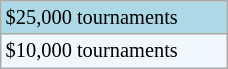<table class="wikitable"  style="font-size:85%; width:12%;">
<tr style="background:lightblue;">
<td>$25,000 tournaments</td>
</tr>
<tr style="background:#f0f8ff;">
<td>$10,000 tournaments</td>
</tr>
</table>
